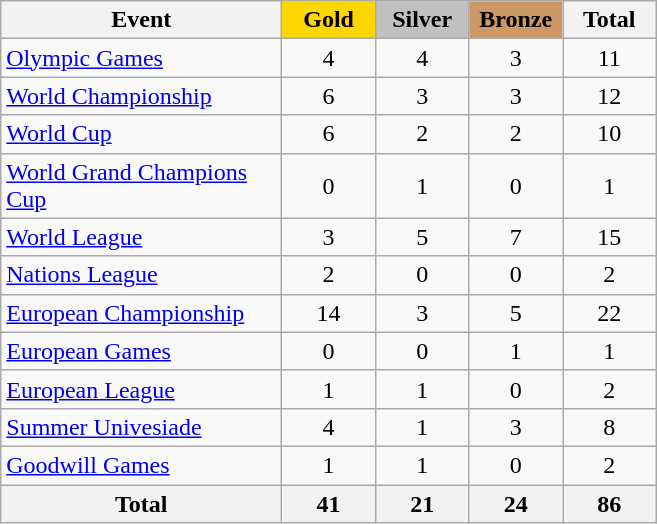<table class="wikitable sortable" style="text-align:center;">
<tr>
<th width=180>Event</th>
<th scope="col" style="background:gold; width:55px;">Gold</th>
<th scope="col" style="background:silver; width:55px;">Silver</th>
<th scope="col" style="background:#cc9966; width:55px;">Bronze</th>
<th width=55>Total</th>
</tr>
<tr>
<td align=left><a href='#'>Olympic Games</a></td>
<td>4</td>
<td>4</td>
<td>3</td>
<td>11</td>
</tr>
<tr>
<td align=left><a href='#'>World Championship</a></td>
<td>6</td>
<td>3</td>
<td>3</td>
<td>12</td>
</tr>
<tr>
<td align=left><a href='#'>World Cup</a></td>
<td>6</td>
<td>2</td>
<td>2</td>
<td>10</td>
</tr>
<tr>
<td align=left><a href='#'>World Grand Champions Cup</a></td>
<td>0</td>
<td>1</td>
<td>0</td>
<td>1</td>
</tr>
<tr>
<td align=left><a href='#'>World League</a></td>
<td>3</td>
<td>5</td>
<td>7</td>
<td>15</td>
</tr>
<tr>
<td align=left><a href='#'>Nations League</a></td>
<td>2</td>
<td>0</td>
<td>0</td>
<td>2</td>
</tr>
<tr>
<td align=left><a href='#'>European Championship</a></td>
<td>14</td>
<td>3</td>
<td>5</td>
<td>22</td>
</tr>
<tr>
<td align=left><a href='#'>European Games</a></td>
<td>0</td>
<td>0</td>
<td>1</td>
<td>1</td>
</tr>
<tr>
<td align=left><a href='#'>European League</a></td>
<td>1</td>
<td>1</td>
<td>0</td>
<td>2</td>
</tr>
<tr>
<td align=left><a href='#'>Summer Univesiade</a></td>
<td>4</td>
<td>1</td>
<td>3</td>
<td>8</td>
</tr>
<tr>
<td align=left><a href='#'>Goodwill Games</a></td>
<td>1</td>
<td>1</td>
<td>0</td>
<td>2</td>
</tr>
<tr>
<th>Total</th>
<th>41</th>
<th>21</th>
<th>24</th>
<th>86</th>
</tr>
</table>
